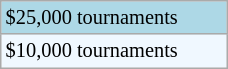<table class="wikitable" style="font-size:85%; width:12%;">
<tr style="background:lightblue;">
<td>$25,000 tournaments</td>
</tr>
<tr style="background:#f0f8ff;">
<td>$10,000 tournaments</td>
</tr>
</table>
